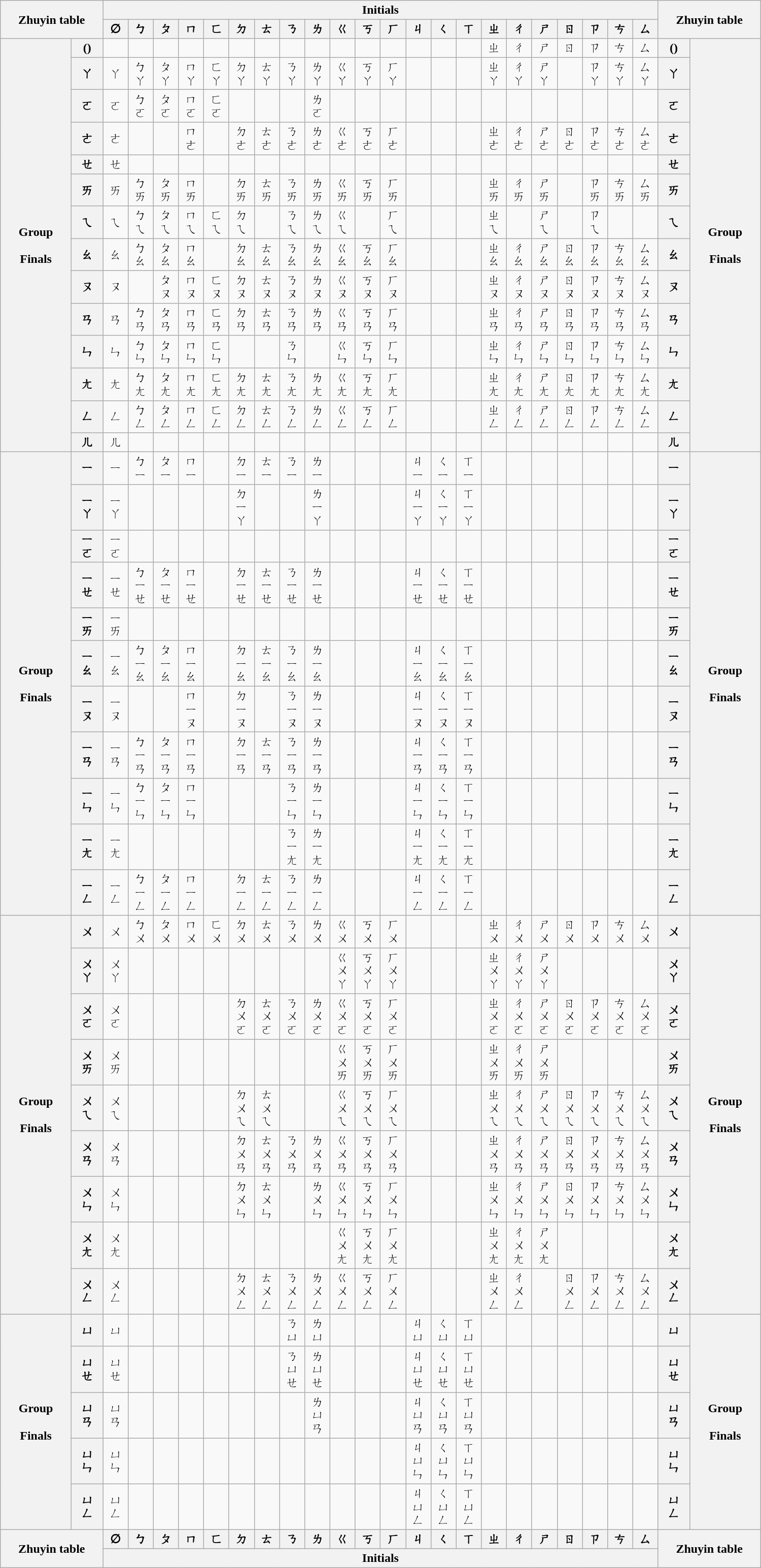<table class=wikitable width=1000px style="text-align:center;line-height:1.1;" lang="zh-Hant">
<tr>
<th colspan=2 rowspan=2 lang="en">Zhuyin table</th>
<th colspan=22 lang="en">Initials</th>
<th colspan=2 rowspan=2 lang="en">Zhuyin table</th>
</tr>
<tr>
<th>∅</th>
<th>ㄅ<br></th>
<th>ㄆ<br></th>
<th>ㄇ<br></th>
<th>ㄈ<br></th>
<th>ㄉ<br></th>
<th>ㄊ<br></th>
<th>ㄋ<br></th>
<th>ㄌ<br></th>
<th>ㄍ<br></th>
<th>ㄎ<br></th>
<th>ㄏ<br></th>
<th>ㄐ<br></th>
<th>ㄑ<br></th>
<th>ㄒ<br></th>
<th>ㄓ<br></th>
<th>ㄔ<br></th>
<th>ㄕ<br></th>
<th>ㄖ<br></th>
<th>ㄗ<br></th>
<th>ㄘ<br></th>
<th>ㄙ<br></th>
</tr>
<tr>
<th rowspan=14 lang="en">Group<br> <br>Finals</th>
<th>()<br></th>
<td></td>
<td></td>
<td></td>
<td></td>
<td></td>
<td></td>
<td></td>
<td></td>
<td></td>
<td></td>
<td></td>
<td></td>
<td></td>
<td></td>
<td></td>
<td>ㄓ</td>
<td>ㄔ</td>
<td>ㄕ</td>
<td>ㄖ</td>
<td>ㄗ</td>
<td>ㄘ</td>
<td>ㄙ</td>
<th>()<br></th>
<th rowspan=14 lang="en">Group<br> <br>Finals</th>
</tr>
<tr>
<th>ㄚ<br></th>
<td>ㄚ</td>
<td>ㄅ<br>ㄚ</td>
<td>ㄆ<br>ㄚ</td>
<td>ㄇ<br>ㄚ</td>
<td>ㄈ<br>ㄚ</td>
<td>ㄉ<br>ㄚ</td>
<td>ㄊ<br>ㄚ</td>
<td>ㄋ<br>ㄚ</td>
<td>ㄌ<br>ㄚ</td>
<td>ㄍ<br>ㄚ</td>
<td>ㄎ<br>ㄚ</td>
<td>ㄏ<br>ㄚ</td>
<td></td>
<td></td>
<td></td>
<td>ㄓ<br>ㄚ</td>
<td>ㄔ<br>ㄚ</td>
<td>ㄕ<br>ㄚ</td>
<td></td>
<td>ㄗ<br>ㄚ</td>
<td>ㄘ<br>ㄚ</td>
<td>ㄙ<br>ㄚ</td>
<th>ㄚ<br></th>
</tr>
<tr>
<th>ㄛ<br></th>
<td>ㄛ</td>
<td>ㄅ<br>ㄛ</td>
<td>ㄆ<br>ㄛ</td>
<td>ㄇ<br>ㄛ</td>
<td>ㄈ<br>ㄛ</td>
<td></td>
<td></td>
<td></td>
<td>ㄌ<br>ㄛ</td>
<td></td>
<td></td>
<td></td>
<td></td>
<td></td>
<td></td>
<td></td>
<td></td>
<td></td>
<td></td>
<td></td>
<td></td>
<td></td>
<th>ㄛ<br></th>
</tr>
<tr>
<th>ㄜ<br></th>
<td>ㄜ</td>
<td></td>
<td></td>
<td>ㄇ<br>ㄜ</td>
<td></td>
<td>ㄉ<br>ㄜ</td>
<td>ㄊ<br>ㄜ</td>
<td>ㄋ<br>ㄜ</td>
<td>ㄌ<br>ㄜ</td>
<td>ㄍ<br>ㄜ</td>
<td>ㄎ<br>ㄜ</td>
<td>ㄏ<br>ㄜ</td>
<td></td>
<td></td>
<td></td>
<td>ㄓ<br>ㄜ</td>
<td>ㄔ<br>ㄜ</td>
<td>ㄕ<br>ㄜ</td>
<td>ㄖ<br>ㄜ</td>
<td>ㄗ<br>ㄜ</td>
<td>ㄘ<br>ㄜ</td>
<td>ㄙ<br>ㄜ</td>
<th>ㄜ<br></th>
</tr>
<tr>
<th>ㄝ<br></th>
<td>ㄝ</td>
<td></td>
<td></td>
<td></td>
<td></td>
<td></td>
<td></td>
<td></td>
<td></td>
<td></td>
<td></td>
<td></td>
<td></td>
<td></td>
<td></td>
<td></td>
<td></td>
<td></td>
<td></td>
<td></td>
<td></td>
<td></td>
<th>ㄝ<br></th>
</tr>
<tr>
<th>ㄞ<br></th>
<td>ㄞ</td>
<td>ㄅ<br>ㄞ</td>
<td>ㄆ<br>ㄞ</td>
<td>ㄇ<br>ㄞ</td>
<td></td>
<td>ㄉ<br>ㄞ</td>
<td>ㄊ<br>ㄞ</td>
<td>ㄋ<br>ㄞ</td>
<td>ㄌ<br>ㄞ</td>
<td>ㄍ<br>ㄞ</td>
<td>ㄎ<br>ㄞ</td>
<td>ㄏ<br>ㄞ</td>
<td></td>
<td></td>
<td></td>
<td>ㄓ<br>ㄞ</td>
<td>ㄔ<br>ㄞ</td>
<td>ㄕ<br>ㄞ</td>
<td></td>
<td>ㄗ<br>ㄞ</td>
<td>ㄘ<br>ㄞ</td>
<td>ㄙ<br>ㄞ</td>
<th>ㄞ<br></th>
</tr>
<tr>
<th>ㄟ<br></th>
<td>ㄟ</td>
<td>ㄅ<br>ㄟ</td>
<td>ㄆ<br>ㄟ</td>
<td>ㄇ<br>ㄟ</td>
<td>ㄈ<br>ㄟ</td>
<td>ㄉ<br>ㄟ</td>
<td></td>
<td>ㄋ<br>ㄟ</td>
<td>ㄌ<br>ㄟ</td>
<td>ㄍ<br>ㄟ</td>
<td></td>
<td>ㄏ<br>ㄟ</td>
<td></td>
<td></td>
<td></td>
<td>ㄓ<br>ㄟ</td>
<td></td>
<td>ㄕ<br>ㄟ</td>
<td></td>
<td>ㄗ<br>ㄟ</td>
<td></td>
<td></td>
<th>ㄟ<br></th>
</tr>
<tr>
<th>ㄠ<br></th>
<td>ㄠ</td>
<td>ㄅ<br>ㄠ</td>
<td>ㄆ<br>ㄠ</td>
<td>ㄇ<br>ㄠ</td>
<td></td>
<td>ㄉ<br>ㄠ</td>
<td>ㄊ<br>ㄠ</td>
<td>ㄋ<br>ㄠ</td>
<td>ㄌ<br>ㄠ</td>
<td>ㄍ<br>ㄠ</td>
<td>ㄎ<br>ㄠ</td>
<td>ㄏ<br>ㄠ</td>
<td></td>
<td></td>
<td></td>
<td>ㄓ<br>ㄠ</td>
<td>ㄔ<br>ㄠ</td>
<td>ㄕ<br>ㄠ</td>
<td>ㄖ<br>ㄠ</td>
<td>ㄗ<br>ㄠ</td>
<td>ㄘ<br>ㄠ</td>
<td>ㄙ<br>ㄠ</td>
<th>ㄠ<br></th>
</tr>
<tr>
<th>ㄡ<br></th>
<td>ㄡ</td>
<td></td>
<td>ㄆ<br>ㄡ</td>
<td>ㄇ<br>ㄡ</td>
<td>ㄈ<br>ㄡ</td>
<td>ㄉ<br>ㄡ</td>
<td>ㄊ<br>ㄡ</td>
<td>ㄋ<br>ㄡ</td>
<td>ㄌ<br>ㄡ</td>
<td>ㄍ<br>ㄡ</td>
<td>ㄎ<br>ㄡ</td>
<td>ㄏ<br>ㄡ</td>
<td></td>
<td></td>
<td></td>
<td>ㄓ<br>ㄡ</td>
<td>ㄔ<br>ㄡ</td>
<td>ㄕ<br>ㄡ</td>
<td>ㄖ<br>ㄡ</td>
<td>ㄗ<br>ㄡ</td>
<td>ㄘ<br>ㄡ</td>
<td>ㄙ<br>ㄡ</td>
<th>ㄡ<br></th>
</tr>
<tr>
<th>ㄢ<br></th>
<td>ㄢ</td>
<td>ㄅ<br>ㄢ</td>
<td>ㄆ<br>ㄢ</td>
<td>ㄇ<br>ㄢ</td>
<td>ㄈ<br>ㄢ</td>
<td>ㄉ<br>ㄢ</td>
<td>ㄊ<br>ㄢ</td>
<td>ㄋ<br>ㄢ</td>
<td>ㄌ<br>ㄢ</td>
<td>ㄍ<br>ㄢ</td>
<td>ㄎ<br>ㄢ</td>
<td>ㄏ<br>ㄢ</td>
<td></td>
<td></td>
<td></td>
<td>ㄓ<br>ㄢ</td>
<td>ㄔ<br>ㄢ</td>
<td>ㄕ<br>ㄢ</td>
<td>ㄖ<br>ㄢ</td>
<td>ㄗ<br>ㄢ</td>
<td>ㄘ<br>ㄢ</td>
<td>ㄙ<br>ㄢ</td>
<th>ㄢ<br></th>
</tr>
<tr>
<th>ㄣ<br></th>
<td>ㄣ</td>
<td>ㄅ<br>ㄣ</td>
<td>ㄆ<br>ㄣ</td>
<td>ㄇ<br>ㄣ</td>
<td>ㄈ<br>ㄣ</td>
<td></td>
<td></td>
<td>ㄋ<br>ㄣ</td>
<td></td>
<td>ㄍ<br>ㄣ</td>
<td>ㄎ<br>ㄣ</td>
<td>ㄏ<br>ㄣ</td>
<td></td>
<td></td>
<td></td>
<td>ㄓ<br>ㄣ</td>
<td>ㄔ<br>ㄣ</td>
<td>ㄕ<br>ㄣ</td>
<td>ㄖ<br>ㄣ</td>
<td>ㄗ<br>ㄣ</td>
<td>ㄘ<br>ㄣ</td>
<td>ㄙ<br>ㄣ</td>
<th>ㄣ<br></th>
</tr>
<tr>
<th>ㄤ<br></th>
<td>ㄤ</td>
<td>ㄅ<br>ㄤ</td>
<td>ㄆ<br>ㄤ</td>
<td>ㄇ<br>ㄤ</td>
<td>ㄈ<br>ㄤ</td>
<td>ㄉ<br>ㄤ</td>
<td>ㄊ<br>ㄤ</td>
<td>ㄋ<br>ㄤ</td>
<td>ㄌ<br>ㄤ</td>
<td>ㄍ<br>ㄤ</td>
<td>ㄎ<br>ㄤ</td>
<td>ㄏ<br>ㄤ</td>
<td></td>
<td></td>
<td></td>
<td>ㄓ<br>ㄤ</td>
<td>ㄔ<br>ㄤ</td>
<td>ㄕ<br>ㄤ</td>
<td>ㄖ<br>ㄤ</td>
<td>ㄗ<br>ㄤ</td>
<td>ㄘ<br>ㄤ</td>
<td>ㄙ<br>ㄤ</td>
<th>ㄤ<br></th>
</tr>
<tr>
<th>ㄥ<br></th>
<td>ㄥ</td>
<td>ㄅ<br>ㄥ</td>
<td>ㄆ<br>ㄥ</td>
<td>ㄇ<br>ㄥ</td>
<td>ㄈ<br>ㄥ</td>
<td>ㄉ<br>ㄥ</td>
<td>ㄊ<br>ㄥ</td>
<td>ㄋ<br>ㄥ</td>
<td>ㄌ<br>ㄥ</td>
<td>ㄍ<br>ㄥ</td>
<td>ㄎ<br>ㄥ</td>
<td>ㄏ<br>ㄥ</td>
<td></td>
<td></td>
<td></td>
<td>ㄓ<br>ㄥ</td>
<td>ㄔ<br>ㄥ</td>
<td>ㄕ<br>ㄥ</td>
<td>ㄖ<br>ㄥ</td>
<td>ㄗ<br>ㄥ</td>
<td>ㄘ<br>ㄥ</td>
<td>ㄙ<br>ㄥ</td>
<th>ㄥ<br></th>
</tr>
<tr>
<th>ㄦ<br></th>
<td>ㄦ</td>
<td></td>
<td></td>
<td></td>
<td></td>
<td></td>
<td></td>
<td></td>
<td></td>
<td></td>
<td></td>
<td></td>
<td></td>
<td></td>
<td></td>
<td></td>
<td></td>
<td></td>
<td></td>
<td></td>
<td></td>
<td></td>
<th>ㄦ<br></th>
</tr>
<tr>
<th rowspan=11 lang="en">Group<br> <br>Finals</th>
<th>ㄧ<br></th>
<td>ㄧ</td>
<td>ㄅ<br>ㄧ</td>
<td>ㄆ<br>ㄧ</td>
<td>ㄇ<br>ㄧ</td>
<td></td>
<td>ㄉ<br>ㄧ</td>
<td>ㄊ<br>ㄧ</td>
<td>ㄋ<br>ㄧ</td>
<td>ㄌ<br>ㄧ</td>
<td></td>
<td></td>
<td></td>
<td>ㄐ<br>ㄧ</td>
<td>ㄑ<br>ㄧ</td>
<td>ㄒ<br>ㄧ</td>
<td></td>
<td></td>
<td></td>
<td></td>
<td></td>
<td></td>
<td></td>
<th>ㄧ<br></th>
<th rowspan=11 lang="en">Group<br> <br>Finals</th>
</tr>
<tr>
<th>ㄧ<br>ㄚ<br></th>
<td>ㄧ<br>ㄚ</td>
<td></td>
<td></td>
<td></td>
<td></td>
<td>ㄉ<br>ㄧ<br>ㄚ</td>
<td></td>
<td></td>
<td>ㄌ<br>ㄧ<br>ㄚ</td>
<td></td>
<td></td>
<td></td>
<td>ㄐ<br>ㄧ<br>ㄚ</td>
<td>ㄑ<br>ㄧ<br>ㄚ</td>
<td>ㄒ<br>ㄧ<br>ㄚ</td>
<td></td>
<td></td>
<td></td>
<td></td>
<td></td>
<td></td>
<td></td>
<th>ㄧ<br>ㄚ<br></th>
</tr>
<tr>
<th>ㄧ<br>ㄛ<br></th>
<td>ㄧ<br>ㄛ</td>
<td></td>
<td></td>
<td></td>
<td></td>
<td></td>
<td></td>
<td></td>
<td></td>
<td></td>
<td></td>
<td></td>
<td></td>
<td></td>
<td></td>
<td></td>
<td></td>
<td></td>
<td></td>
<td></td>
<td></td>
<td></td>
<th>ㄧ<br>ㄛ<br></th>
</tr>
<tr>
<th>ㄧ<br>ㄝ<br></th>
<td>ㄧ<br>ㄝ</td>
<td>ㄅ<br>ㄧ<br>ㄝ</td>
<td>ㄆ<br>ㄧ<br>ㄝ</td>
<td>ㄇ<br>ㄧ<br>ㄝ</td>
<td></td>
<td>ㄉ<br>ㄧ<br>ㄝ</td>
<td>ㄊ<br>ㄧ<br>ㄝ</td>
<td>ㄋ<br>ㄧ<br>ㄝ</td>
<td>ㄌ<br>ㄧ<br>ㄝ</td>
<td></td>
<td></td>
<td></td>
<td>ㄐ<br>ㄧ<br>ㄝ</td>
<td>ㄑ<br>ㄧ<br>ㄝ</td>
<td>ㄒ<br>ㄧ<br>ㄝ</td>
<td></td>
<td></td>
<td></td>
<td></td>
<td></td>
<td></td>
<td></td>
<th>ㄧ<br>ㄝ<br></th>
</tr>
<tr>
<th>ㄧ<br>ㄞ<br></th>
<td>ㄧ<br>ㄞ</td>
<td></td>
<td></td>
<td></td>
<td></td>
<td></td>
<td></td>
<td></td>
<td></td>
<td></td>
<td></td>
<td></td>
<td></td>
<td></td>
<td></td>
<td></td>
<td></td>
<td></td>
<td></td>
<td></td>
<td></td>
<td></td>
<th>ㄧ<br>ㄞ<br></th>
</tr>
<tr>
<th>ㄧ<br>ㄠ<br></th>
<td>ㄧ<br>ㄠ</td>
<td>ㄅ<br>ㄧ<br>ㄠ</td>
<td>ㄆ<br>ㄧ<br>ㄠ</td>
<td>ㄇ<br>ㄧ<br>ㄠ</td>
<td></td>
<td>ㄉ<br>ㄧ<br>ㄠ</td>
<td>ㄊ<br>ㄧ<br>ㄠ</td>
<td>ㄋ<br>ㄧ<br>ㄠ</td>
<td>ㄌ<br>ㄧ<br>ㄠ</td>
<td></td>
<td></td>
<td></td>
<td>ㄐ<br>ㄧ<br>ㄠ</td>
<td>ㄑ<br>ㄧ<br>ㄠ</td>
<td>ㄒ<br>ㄧ<br>ㄠ</td>
<td></td>
<td></td>
<td></td>
<td></td>
<td></td>
<td></td>
<td></td>
<th>ㄧ<br>ㄠ<br></th>
</tr>
<tr>
<th>ㄧ<br>ㄡ<br></th>
<td>ㄧ<br>ㄡ</td>
<td></td>
<td></td>
<td>ㄇ<br>ㄧ<br>ㄡ</td>
<td></td>
<td>ㄉ<br>ㄧ<br>ㄡ</td>
<td></td>
<td>ㄋ<br>ㄧ<br>ㄡ</td>
<td>ㄌ<br>ㄧ<br>ㄡ</td>
<td></td>
<td></td>
<td></td>
<td>ㄐ<br>ㄧ<br>ㄡ</td>
<td>ㄑ<br>ㄧ<br>ㄡ</td>
<td>ㄒ<br>ㄧ<br>ㄡ</td>
<td></td>
<td></td>
<td></td>
<td></td>
<td></td>
<td></td>
<td></td>
<th>ㄧ<br>ㄡ<br></th>
</tr>
<tr>
<th>ㄧ<br>ㄢ<br></th>
<td>ㄧ<br>ㄢ</td>
<td>ㄅ<br>ㄧ<br>ㄢ</td>
<td>ㄆ<br>ㄧ<br>ㄢ</td>
<td>ㄇ<br>ㄧ<br>ㄢ</td>
<td></td>
<td>ㄉ<br>ㄧ<br>ㄢ</td>
<td>ㄊ<br>ㄧ<br>ㄢ</td>
<td>ㄋ<br>ㄧ<br>ㄢ</td>
<td>ㄌ<br>ㄧ<br>ㄢ</td>
<td></td>
<td></td>
<td></td>
<td>ㄐ<br>ㄧ<br>ㄢ</td>
<td>ㄑ<br>ㄧ<br>ㄢ</td>
<td>ㄒ<br>ㄧ<br>ㄢ</td>
<td></td>
<td></td>
<td></td>
<td></td>
<td></td>
<td></td>
<td></td>
<th>ㄧ<br>ㄢ<br></th>
</tr>
<tr>
<th>ㄧ<br>ㄣ<br></th>
<td>ㄧ<br>ㄣ</td>
<td>ㄅ<br>ㄧ<br>ㄣ</td>
<td>ㄆ<br>ㄧ<br>ㄣ</td>
<td>ㄇ<br>ㄧ<br>ㄣ</td>
<td></td>
<td></td>
<td></td>
<td>ㄋ<br>ㄧ<br>ㄣ</td>
<td>ㄌ<br>ㄧ<br>ㄣ</td>
<td></td>
<td></td>
<td></td>
<td>ㄐ<br>ㄧ<br>ㄣ</td>
<td>ㄑ<br>ㄧ<br>ㄣ</td>
<td>ㄒ<br>ㄧ<br>ㄣ</td>
<td></td>
<td></td>
<td></td>
<td></td>
<td></td>
<td></td>
<td></td>
<th>ㄧ<br>ㄣ<br></th>
</tr>
<tr>
<th>ㄧ<br>ㄤ<br></th>
<td>ㄧ<br>ㄤ</td>
<td></td>
<td></td>
<td></td>
<td></td>
<td></td>
<td></td>
<td>ㄋ<br>ㄧ<br>ㄤ</td>
<td>ㄌ<br>ㄧ<br>ㄤ</td>
<td></td>
<td></td>
<td></td>
<td>ㄐ<br>ㄧ<br>ㄤ</td>
<td>ㄑ<br>ㄧ<br>ㄤ</td>
<td>ㄒ<br>ㄧ<br>ㄤ</td>
<td></td>
<td></td>
<td></td>
<td></td>
<td></td>
<td></td>
<td></td>
<th>ㄧ<br>ㄤ<br></th>
</tr>
<tr>
<th>ㄧ<br>ㄥ<br></th>
<td>ㄧ<br>ㄥ</td>
<td>ㄅ<br>ㄧ<br>ㄥ</td>
<td>ㄆ<br>ㄧ<br>ㄥ</td>
<td>ㄇ<br>ㄧ<br>ㄥ</td>
<td></td>
<td>ㄉ<br>ㄧ<br>ㄥ</td>
<td>ㄊ<br>ㄧ<br>ㄥ</td>
<td>ㄋ<br>ㄧ<br>ㄥ</td>
<td>ㄌ<br>ㄧ<br>ㄥ</td>
<td></td>
<td></td>
<td></td>
<td>ㄐ<br>ㄧ<br>ㄥ</td>
<td>ㄑ<br>ㄧ<br>ㄥ</td>
<td>ㄒ<br>ㄧ<br>ㄥ</td>
<td></td>
<td></td>
<td></td>
<td></td>
<td></td>
<td></td>
<td></td>
<th>ㄧ<br>ㄥ<br></th>
</tr>
<tr>
<th rowspan=9 lang="en">Group<br> <br>Finals</th>
<th>ㄨ<br></th>
<td>ㄨ</td>
<td>ㄅ<br>ㄨ</td>
<td>ㄆ<br>ㄨ</td>
<td>ㄇ<br>ㄨ</td>
<td>ㄈ<br>ㄨ</td>
<td>ㄉ<br>ㄨ</td>
<td>ㄊ<br>ㄨ</td>
<td>ㄋ<br>ㄨ</td>
<td>ㄌ<br>ㄨ</td>
<td>ㄍ<br>ㄨ</td>
<td>ㄎ<br>ㄨ</td>
<td>ㄏ<br>ㄨ</td>
<td></td>
<td></td>
<td></td>
<td>ㄓ<br>ㄨ</td>
<td>ㄔ<br>ㄨ</td>
<td>ㄕ<br>ㄨ</td>
<td>ㄖ<br>ㄨ</td>
<td>ㄗ<br>ㄨ</td>
<td>ㄘ<br>ㄨ</td>
<td>ㄙ<br>ㄨ</td>
<th>ㄨ<br></th>
<th rowspan=9 lang="en">Group<br> <br>Finals</th>
</tr>
<tr>
<th>ㄨ<br>ㄚ<br></th>
<td>ㄨ<br>ㄚ</td>
<td></td>
<td></td>
<td></td>
<td></td>
<td></td>
<td></td>
<td></td>
<td></td>
<td>ㄍ<br>ㄨ<br>ㄚ</td>
<td>ㄎ<br>ㄨ<br>ㄚ</td>
<td>ㄏ<br>ㄨ<br>ㄚ</td>
<td></td>
<td></td>
<td></td>
<td>ㄓ<br>ㄨ<br>ㄚ</td>
<td>ㄔ<br>ㄨ<br>ㄚ</td>
<td>ㄕ<br>ㄨ<br>ㄚ</td>
<td></td>
<td></td>
<td></td>
<td></td>
<th>ㄨ<br>ㄚ<br></th>
</tr>
<tr>
<th>ㄨ<br>ㄛ<br></th>
<td>ㄨ<br>ㄛ</td>
<td></td>
<td></td>
<td></td>
<td></td>
<td>ㄉ<br>ㄨ<br>ㄛ</td>
<td>ㄊ<br>ㄨ<br>ㄛ</td>
<td>ㄋ<br>ㄨ<br>ㄛ</td>
<td>ㄌ<br>ㄨ<br>ㄛ</td>
<td>ㄍ<br>ㄨ<br>ㄛ</td>
<td>ㄎ<br>ㄨ<br>ㄛ</td>
<td>ㄏ<br>ㄨ<br>ㄛ</td>
<td></td>
<td></td>
<td></td>
<td>ㄓ<br>ㄨ<br>ㄛ</td>
<td>ㄔ<br>ㄨ<br>ㄛ</td>
<td>ㄕ<br>ㄨ<br>ㄛ</td>
<td>ㄖ<br>ㄨ<br>ㄛ</td>
<td>ㄗ<br>ㄨ<br>ㄛ</td>
<td>ㄘ<br>ㄨ<br>ㄛ</td>
<td>ㄙ<br>ㄨ<br>ㄛ</td>
<th>ㄨ<br>ㄛ<br></th>
</tr>
<tr>
<th>ㄨ<br>ㄞ<br></th>
<td>ㄨ<br>ㄞ</td>
<td></td>
<td></td>
<td></td>
<td></td>
<td></td>
<td></td>
<td></td>
<td></td>
<td>ㄍ<br>ㄨ<br>ㄞ</td>
<td>ㄎ<br>ㄨ<br>ㄞ</td>
<td>ㄏ<br>ㄨ<br>ㄞ</td>
<td></td>
<td></td>
<td></td>
<td>ㄓ<br>ㄨ<br>ㄞ</td>
<td>ㄔ<br>ㄨ<br>ㄞ</td>
<td>ㄕ<br>ㄨ<br>ㄞ</td>
<td></td>
<td></td>
<td></td>
<td></td>
<th>ㄨ<br>ㄞ<br></th>
</tr>
<tr>
<th>ㄨ<br>ㄟ<br></th>
<td>ㄨ<br>ㄟ</td>
<td></td>
<td></td>
<td></td>
<td></td>
<td>ㄉ<br>ㄨ<br>ㄟ</td>
<td>ㄊ<br>ㄨ<br>ㄟ</td>
<td></td>
<td></td>
<td>ㄍ<br>ㄨ<br>ㄟ</td>
<td>ㄎ<br>ㄨ<br>ㄟ</td>
<td>ㄏ<br>ㄨ<br>ㄟ</td>
<td></td>
<td></td>
<td></td>
<td>ㄓ<br>ㄨ<br>ㄟ</td>
<td>ㄔ<br>ㄨ<br>ㄟ</td>
<td>ㄕ<br>ㄨ<br>ㄟ</td>
<td>ㄖ<br>ㄨ<br>ㄟ</td>
<td>ㄗ<br>ㄨ<br>ㄟ</td>
<td>ㄘ<br>ㄨ<br>ㄟ</td>
<td>ㄙ<br>ㄨ<br>ㄟ</td>
<th>ㄨ<br>ㄟ<br></th>
</tr>
<tr>
<th>ㄨ<br>ㄢ<br></th>
<td>ㄨ<br>ㄢ</td>
<td></td>
<td></td>
<td></td>
<td></td>
<td>ㄉ<br>ㄨ<br>ㄢ</td>
<td>ㄊ<br>ㄨ<br>ㄢ</td>
<td>ㄋ<br>ㄨ<br>ㄢ</td>
<td>ㄌ<br>ㄨ<br>ㄢ</td>
<td>ㄍ<br>ㄨ<br>ㄢ</td>
<td>ㄎ<br>ㄨ<br>ㄢ</td>
<td>ㄏ<br>ㄨ<br>ㄢ</td>
<td></td>
<td></td>
<td></td>
<td>ㄓ<br>ㄨ<br>ㄢ</td>
<td>ㄔ<br>ㄨ<br>ㄢ</td>
<td>ㄕ<br>ㄨ<br>ㄢ</td>
<td>ㄖ<br>ㄨ<br>ㄢ</td>
<td>ㄗ<br>ㄨ<br>ㄢ</td>
<td>ㄘ<br>ㄨ<br>ㄢ</td>
<td>ㄙ<br>ㄨ<br>ㄢ</td>
<th>ㄨ<br>ㄢ<br></th>
</tr>
<tr>
<th>ㄨ<br>ㄣ<br></th>
<td>ㄨ<br>ㄣ</td>
<td></td>
<td></td>
<td></td>
<td></td>
<td>ㄉ<br>ㄨ<br>ㄣ</td>
<td>ㄊ<br>ㄨ<br>ㄣ</td>
<td></td>
<td>ㄌ<br>ㄨ<br>ㄣ</td>
<td>ㄍ<br>ㄨ<br>ㄣ</td>
<td>ㄎ<br>ㄨ<br>ㄣ</td>
<td>ㄏ<br>ㄨ<br>ㄣ</td>
<td></td>
<td></td>
<td></td>
<td>ㄓ<br>ㄨ<br>ㄣ</td>
<td>ㄔ<br>ㄨ<br>ㄣ</td>
<td>ㄕ<br>ㄨ<br>ㄣ</td>
<td>ㄖ<br>ㄨ<br>ㄣ</td>
<td>ㄗ<br>ㄨ<br>ㄣ</td>
<td>ㄘ<br>ㄨ<br>ㄣ</td>
<td>ㄙ<br>ㄨ<br>ㄣ</td>
<th>ㄨ<br>ㄣ<br></th>
</tr>
<tr>
<th>ㄨ<br>ㄤ<br></th>
<td>ㄨ<br>ㄤ</td>
<td></td>
<td></td>
<td></td>
<td></td>
<td></td>
<td></td>
<td></td>
<td></td>
<td>ㄍ<br>ㄨ<br>ㄤ</td>
<td>ㄎ<br>ㄨ<br>ㄤ</td>
<td>ㄏ<br>ㄨ<br>ㄤ</td>
<td></td>
<td></td>
<td></td>
<td>ㄓ<br>ㄨ<br>ㄤ</td>
<td>ㄔ<br>ㄨ<br>ㄤ</td>
<td>ㄕ<br>ㄨ<br>ㄤ</td>
<td></td>
<td></td>
<td></td>
<td></td>
<th>ㄨ<br>ㄤ<br></th>
</tr>
<tr>
<th>ㄨ<br>ㄥ<br></th>
<td>ㄨ<br>ㄥ</td>
<td></td>
<td></td>
<td></td>
<td></td>
<td>ㄉ<br>ㄨ<br>ㄥ</td>
<td>ㄊ<br>ㄨ<br>ㄥ</td>
<td>ㄋ<br>ㄨ<br>ㄥ</td>
<td>ㄌ<br>ㄨ<br>ㄥ</td>
<td>ㄍ<br>ㄨ<br>ㄥ</td>
<td>ㄎ<br>ㄨ<br>ㄥ</td>
<td>ㄏ<br>ㄨ<br>ㄥ</td>
<td></td>
<td></td>
<td></td>
<td>ㄓ<br>ㄨ<br>ㄥ</td>
<td>ㄔ<br>ㄨ<br>ㄥ</td>
<td></td>
<td>ㄖ<br>ㄨ<br>ㄥ</td>
<td>ㄗ<br>ㄨ<br>ㄥ</td>
<td>ㄘ<br>ㄨ<br>ㄥ</td>
<td>ㄙ<br>ㄨ<br>ㄥ</td>
<th>ㄨ<br>ㄥ<br></th>
</tr>
<tr>
<th rowspan=5 lang="en">Group<br> <br>Finals</th>
<th>ㄩ<br></th>
<td>ㄩ</td>
<td></td>
<td></td>
<td></td>
<td></td>
<td></td>
<td></td>
<td>ㄋ<br>ㄩ</td>
<td>ㄌ<br>ㄩ</td>
<td></td>
<td></td>
<td></td>
<td>ㄐ<br>ㄩ</td>
<td>ㄑ<br>ㄩ</td>
<td>ㄒ<br>ㄩ</td>
<td></td>
<td></td>
<td></td>
<td></td>
<td></td>
<td></td>
<td></td>
<th>ㄩ<br></th>
<th rowspan=5 lang="en">Group<br> <br>Finals</th>
</tr>
<tr>
<th>ㄩ<br>ㄝ<br></th>
<td>ㄩ<br>ㄝ</td>
<td></td>
<td></td>
<td></td>
<td></td>
<td></td>
<td></td>
<td>ㄋ<br>ㄩ<br>ㄝ</td>
<td>ㄌ<br>ㄩ<br>ㄝ</td>
<td></td>
<td></td>
<td></td>
<td>ㄐ<br>ㄩ<br>ㄝ</td>
<td>ㄑ<br>ㄩ<br>ㄝ</td>
<td>ㄒ<br>ㄩ<br>ㄝ</td>
<td></td>
<td></td>
<td></td>
<td></td>
<td></td>
<td></td>
<td></td>
<th>ㄩ<br>ㄝ<br></th>
</tr>
<tr>
<th>ㄩ<br>ㄢ<br></th>
<td>ㄩ<br>ㄢ</td>
<td></td>
<td></td>
<td></td>
<td></td>
<td></td>
<td></td>
<td></td>
<td>ㄌ<br>ㄩ<br>ㄢ</td>
<td></td>
<td></td>
<td></td>
<td>ㄐ<br>ㄩ<br>ㄢ</td>
<td>ㄑ<br>ㄩ<br>ㄢ</td>
<td>ㄒ<br>ㄩ<br>ㄢ</td>
<td></td>
<td></td>
<td></td>
<td></td>
<td></td>
<td></td>
<td></td>
<th>ㄩ<br>ㄢ<br></th>
</tr>
<tr>
<th>ㄩ<br>ㄣ<br></th>
<td>ㄩ<br>ㄣ</td>
<td></td>
<td></td>
<td></td>
<td></td>
<td></td>
<td></td>
<td></td>
<td></td>
<td></td>
<td></td>
<td></td>
<td>ㄐ<br>ㄩ<br>ㄣ</td>
<td>ㄑ<br>ㄩ<br>ㄣ</td>
<td>ㄒ<br>ㄩ<br>ㄣ</td>
<td></td>
<td></td>
<td></td>
<td></td>
<td></td>
<td></td>
<td></td>
<th>ㄩ<br>ㄣ<br></th>
</tr>
<tr>
<th>ㄩ<br>ㄥ<br></th>
<td>ㄩ<br>ㄥ</td>
<td></td>
<td></td>
<td></td>
<td></td>
<td></td>
<td></td>
<td></td>
<td></td>
<td></td>
<td></td>
<td></td>
<td>ㄐ<br>ㄩ<br>ㄥ</td>
<td>ㄑ<br>ㄩ<br>ㄥ</td>
<td>ㄒ<br>ㄩ<br>ㄥ</td>
<td></td>
<td></td>
<td></td>
<td></td>
<td></td>
<td></td>
<td></td>
<th>ㄩ<br>ㄥ<br></th>
</tr>
<tr>
<th colspan=2 rowspan=2 lang="en">Zhuyin table</th>
<th>∅</th>
<th>ㄅ<br></th>
<th>ㄆ<br></th>
<th>ㄇ<br></th>
<th>ㄈ<br></th>
<th>ㄉ<br></th>
<th>ㄊ<br></th>
<th>ㄋ<br></th>
<th>ㄌ<br></th>
<th>ㄍ<br></th>
<th>ㄎ<br></th>
<th>ㄏ<br></th>
<th>ㄐ<br></th>
<th>ㄑ<br></th>
<th>ㄒ<br></th>
<th>ㄓ<br></th>
<th>ㄔ<br></th>
<th>ㄕ<br></th>
<th>ㄖ<br></th>
<th>ㄗ<br></th>
<th>ㄘ<br></th>
<th>ㄙ<br></th>
<th colspan=2 rowspan=2 lang="en">Zhuyin table</th>
</tr>
<tr>
<th colspan=22 lang="en">Initials</th>
</tr>
</table>
